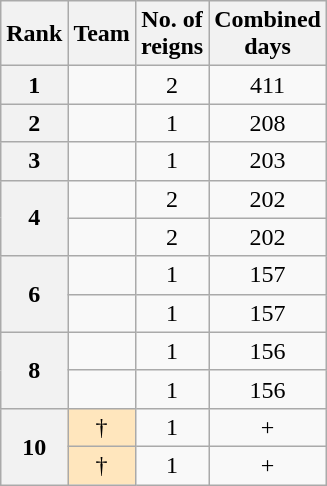<table class="wikitable sortable" style="text-align: center">
<tr>
<th>Rank</th>
<th>Team</th>
<th>No. of<br>reigns</th>
<th>Combined<br>days</th>
</tr>
<tr>
<th>1</th>
<td></td>
<td>2</td>
<td>411</td>
</tr>
<tr>
<th>2</th>
<td></td>
<td>1</td>
<td>208</td>
</tr>
<tr>
<th>3</th>
<td></td>
<td>1</td>
<td>203</td>
</tr>
<tr>
<th rowspan="2">4</th>
<td></td>
<td>2</td>
<td>202</td>
</tr>
<tr>
<td></td>
<td>2</td>
<td>202</td>
</tr>
<tr>
<th rowspan="2">6</th>
<td></td>
<td>1</td>
<td>157</td>
</tr>
<tr>
<td></td>
<td>1</td>
<td>157</td>
</tr>
<tr>
<th rowspan="2">8</th>
<td></td>
<td>1</td>
<td>156</td>
</tr>
<tr>
<td></td>
<td>1</td>
<td>156</td>
</tr>
<tr>
<th rowspan="2">10</th>
<td style="background-color:#ffe6bd"> †</td>
<td>1</td>
<td>+</td>
</tr>
<tr>
<td style="background-color:#ffe6bd"> †</td>
<td>1</td>
<td>+</td>
</tr>
</table>
